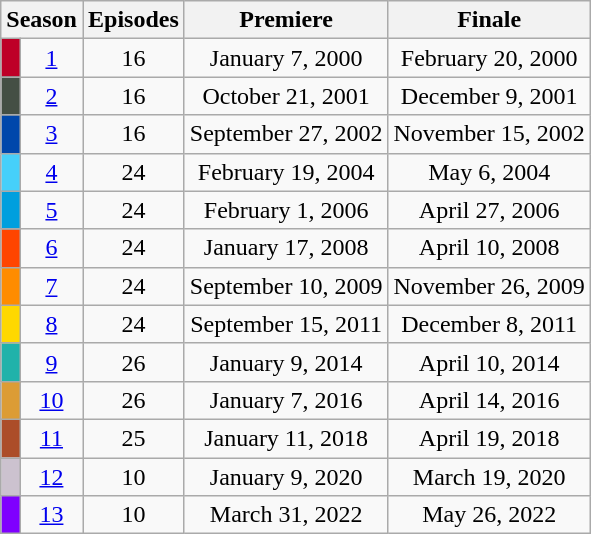<table class="wikitable">
<tr>
<th colspan="2">Season</th>
<th>Episodes</th>
<th>Premiere</th>
<th>Finale</th>
</tr>
<tr>
<td style="background:#BE0027;"></td>
<td align="center"><a href='#'>1</a></td>
<td align="center">16</td>
<td align="center">January 7, 2000</td>
<td align="center">February 20, 2000</td>
</tr>
<tr>
<td style="background: #444F44; color:white;"></td>
<td align="center"><a href='#'>2</a></td>
<td align="center">16</td>
<td align="center">October 21, 2001</td>
<td align="center">December 9, 2001</td>
</tr>
<tr>
<td style="background-color: #0047AB;"></td>
<td align="center"><a href='#'>3</a></td>
<td align="center">16</td>
<td align="center">September 27, 2002</td>
<td align="center">November 15, 2002</td>
</tr>
<tr>
<td style="background:#46d0fa; color:#000;"></td>
<td align="center"><a href='#'>4</a></td>
<td align="center">24</td>
<td align="center">February 19, 2004</td>
<td align="center">May 6, 2004</td>
</tr>
<tr>
<td style="background:#009fde;"></td>
<td align="center"><a href='#'>5</a></td>
<td align="center">24</td>
<td align="center">February 1, 2006</td>
<td align="center">April 27, 2006</td>
</tr>
<tr>
<td style="color:white; background-color: #FF4500"></td>
<td align="center"><a href='#'>6</a></td>
<td align="center">24</td>
<td align="center">January 17, 2008</td>
<td align="center">April 10, 2008</td>
</tr>
<tr>
<td style="color: #FFFFFF; background-color: #FF8C00"></td>
<td align="center"><a href='#'>7</a></td>
<td align="center">24</td>
<td align="center">September 10, 2009</td>
<td align="center">November 26, 2009</td>
</tr>
<tr>
<td style="background-color: #FFD800; color: #100; text-align: center; top"></td>
<td align="center"><a href='#'>8</a></td>
<td align="center">24</td>
<td align="center">September 15, 2011</td>
<td align="center">December 8, 2011</td>
</tr>
<tr>
<td style="background-color: #20B2AA"></td>
<td align="center"><a href='#'>9</a></td>
<td align="center">26</td>
<td align="center">January 9, 2014</td>
<td align="center">April 10, 2014</td>
</tr>
<tr>
<td style="background:#dc9c35;"></td>
<td align="center"><a href='#'>10</a></td>
<td align="center">26</td>
<td align="center">January 7, 2016</td>
<td align="center">April 14, 2016</td>
</tr>
<tr>
<td style="background:#ac4d29;"></td>
<td align="center"><a href='#'>11</a></td>
<td align="center">25</td>
<td align="center">January 11, 2018</td>
<td align="center">April 19, 2018</td>
</tr>
<tr>
<td style="background:#ccc2cf;"></td>
<td align="center"><a href='#'>12</a></td>
<td align="center">10</td>
<td align="center">January 9, 2020</td>
<td align="center">March 19, 2020</td>
</tr>
<tr>
<td style="background:#7f00ff;"></td>
<td align="center"><a href='#'>13</a></td>
<td align="center">10</td>
<td align="center">March 31, 2022</td>
<td align="center">May 26, 2022</td>
</tr>
</table>
